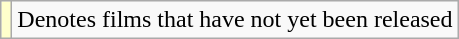<table class="wikitable sortable">
<tr>
<td style="background:#FFFFCC;"></td>
<td>Denotes films that have not yet been released</td>
</tr>
</table>
